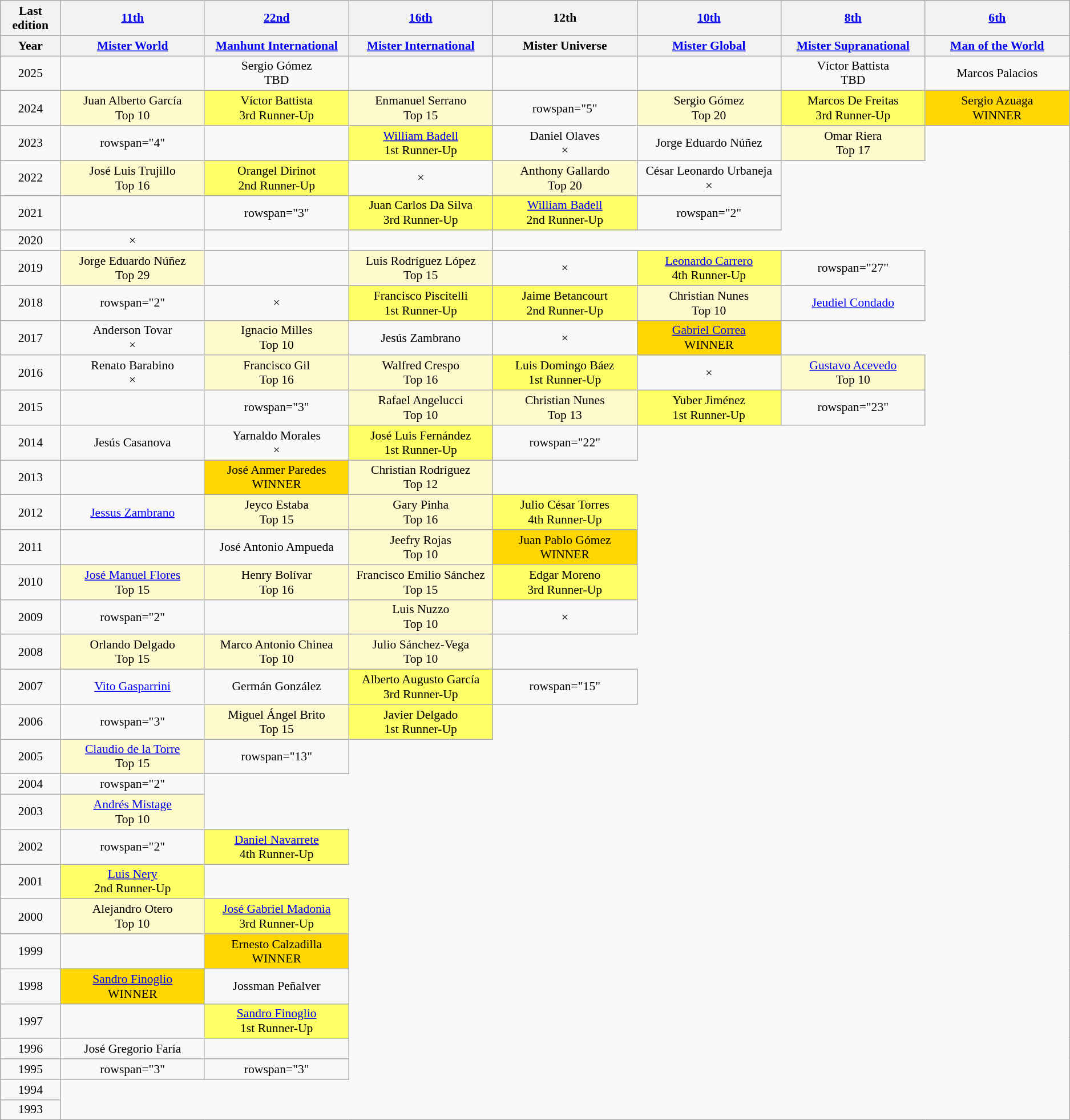<table class="wikitable " style="font-size: 90%; text-align:center;">
<tr>
<th>Last edition</th>
<th><a href='#'>11th</a></th>
<th><a href='#'>22nd</a></th>
<th><a href='#'>16th</a></th>
<th>12th</th>
<th><a href='#'>10th</a></th>
<th><a href='#'>8th</a></th>
<th><a href='#'>6th</a></th>
</tr>
<tr>
<th width="5%">Year</th>
<th width="12%"><a href='#'>Mister World</a></th>
<th width="12%"><a href='#'>Manhunt International</a></th>
<th width="12%"><a href='#'>Mister International</a></th>
<th width="12%">Mister Universe</th>
<th width="12%"><a href='#'>Mister Global</a></th>
<th width="12%"><a href='#'>Mister Supranational</a></th>
<th width="12%"><a href='#'>Man of the World</a></th>
</tr>
<tr>
<td>2025</td>
<td></td>
<td>Sergio Gómez<br>TBD</td>
<td></td>
<td></td>
<td></td>
<td>Víctor Battista<br>TBD</td>
<td>Marcos Palacios</td>
</tr>
<tr>
<td>2024</td>
<td bgcolor="#FFFACD">Juan Alberto García<br>Top 10</td>
<td bgcolor="#FFFF66">Víctor Battista<br>3rd Runner-Up</td>
<td bgcolor="#FFFACD">Enmanuel Serrano<br>Top 15</td>
<td>rowspan="5" </td>
<td bgcolor="#FFFACD">Sergio Gómez<br>Top 20</td>
<td bgcolor="#FFFF66">Marcos De Freitas<br>3rd Runner-Up</td>
<td bgcolor="Gold">Sergio Azuaga<br>WINNER</td>
</tr>
<tr>
<td>2023</td>
<td>rowspan="4" </td>
<td></td>
<td bgcolor="#FFFF66"><a href='#'>William Badell</a><br>1st Runner-Up</td>
<td>Daniel Olaves<br>×</td>
<td>Jorge Eduardo Núñez</td>
<td bgcolor="#FFFACD">Omar Riera<br>Top 17</td>
</tr>
<tr>
<td>2022</td>
<td bgcolor="#FFFACD">José Luis Trujillo<br>Top 16</td>
<td bgcolor="#FFFF66">Orangel Dirinot<br>2nd Runner-Up</td>
<td>×</td>
<td bgcolor="#FFFACD">Anthony Gallardo<br>Top 20</td>
<td>César Leonardo Urbaneja<br>×</td>
</tr>
<tr>
<td>2021</td>
<td></td>
<td>rowspan="3" </td>
<td bgcolor="#FFFF66">Juan Carlos Da Silva<br>3rd Runner-Up</td>
<td bgcolor="#FFFF66"><a href='#'>William Badell</a><br>2nd Runner-Up</td>
<td>rowspan="2" </td>
</tr>
<tr>
<td>2020</td>
<td>×</td>
<td></td>
<td></td>
</tr>
<tr>
<td>2019</td>
<td bgcolor="#FFFACD">Jorge Eduardo Núñez<br>Top 29</td>
<td></td>
<td bgcolor="#FFFACD">Luis Rodríguez López<br>Top 15</td>
<td>×</td>
<td bgcolor="#FFFF66"><a href='#'>Leonardo Carrero</a><br>4th Runner-Up</td>
<td>rowspan="27" </td>
</tr>
<tr>
<td>2018</td>
<td>rowspan="2" </td>
<td>×</td>
<td bgcolor="#FFFF66">Francisco Piscitelli<br>1st Runner-Up</td>
<td bgcolor="#FFFF66">Jaime Betancourt<br>2nd Runner-Up</td>
<td bgcolor="#FFFACD">Christian Nunes<br>Top 10</td>
<td><a href='#'>Jeudiel Condado</a></td>
</tr>
<tr>
<td>2017</td>
<td>Anderson Tovar<br>×</td>
<td bgcolor="#FFFACD">Ignacio Milles<br>Top 10</td>
<td>Jesús Zambrano</td>
<td>×</td>
<td bgcolor="Gold"><a href='#'>Gabriel Correa</a><br>WINNER</td>
</tr>
<tr>
<td>2016</td>
<td>Renato Barabino<br>×</td>
<td bgcolor="#FFFACD">Francisco Gil<br>Top 16</td>
<td bgcolor="#FFFACD">Walfred Crespo<br>Top 16</td>
<td bgcolor="#FFFF66">Luis Domingo Báez<br>1st Runner-Up</td>
<td>×</td>
<td bgcolor="#FFFACD"><a href='#'>Gustavo Acevedo</a><br>Top 10</td>
</tr>
<tr>
<td>2015</td>
<td></td>
<td>rowspan="3" </td>
<td bgcolor="#FFFACD">Rafael Angelucci<br>Top 10</td>
<td bgcolor="#FFFACD">Christian Nunes<br>Top 13</td>
<td bgcolor="#FFFF66">Yuber Jiménez<br>1st Runner-Up</td>
<td>rowspan="23" </td>
</tr>
<tr>
<td>2014</td>
<td>Jesús Casanova</td>
<td>Yarnaldo Morales<br>×</td>
<td bgcolor="#FFFF66">José Luis Fernández<br>1st Runner-Up</td>
<td>rowspan="22" </td>
</tr>
<tr>
<td>2013</td>
<td></td>
<td bgcolor="Gold">José Anmer Paredes<br> WINNER</td>
<td bgcolor="#FFFACD">Christian Rodríguez<br>Top 12</td>
</tr>
<tr>
<td>2012</td>
<td><a href='#'>Jessus Zambrano</a></td>
<td bgcolor="#FFFACD">Jeyco Estaba<br>Top 15</td>
<td bgcolor="#FFFACD">Gary Pinha<br>Top 16</td>
<td bgcolor="#FFFF66">Julio César Torres<br>4th Runner-Up</td>
</tr>
<tr>
<td>2011</td>
<td></td>
<td>José Antonio Ampueda</td>
<td bgcolor="#FFFACD">Jeefry Rojas<br>Top 10</td>
<td bgcolor="Gold">Juan Pablo Gómez<br> WINNER</td>
</tr>
<tr>
<td>2010</td>
<td bgcolor="#FFFACD"><a href='#'>José Manuel Flores</a><br>Top 15</td>
<td bgcolor="#FFFACD">Henry Bolívar<br>Top 16</td>
<td bgcolor="#FFFACD">Francisco Emilio Sánchez<br>Top 15</td>
<td bgcolor="#FFFF66">Edgar Moreno<br>3rd Runner-Up</td>
</tr>
<tr>
<td>2009</td>
<td>rowspan="2" </td>
<td></td>
<td bgcolor="#FFFACD">Luis Nuzzo<br>Top 10</td>
<td>×</td>
</tr>
<tr>
<td>2008</td>
<td bgcolor="#FFFACD">Orlando Delgado<br>Top 15</td>
<td bgcolor="#FFFACD">Marco Antonio Chinea<br>Top 10</td>
<td bgcolor="#FFFACD">Julio Sánchez-Vega<br>Top 10</td>
</tr>
<tr>
<td>2007</td>
<td><a href='#'>Vito Gasparrini</a></td>
<td>Germán González</td>
<td bgcolor="#FFFF66">Alberto Augusto García<br>3rd Runner-Up</td>
<td>rowspan="15" </td>
</tr>
<tr>
<td>2006</td>
<td>rowspan="3" </td>
<td bgcolor="#FFFACD">Miguel Ángel Brito<br>Top 15</td>
<td bgcolor="#FFFF66">Javier Delgado<br>1st Runner-Up</td>
</tr>
<tr>
<td>2005</td>
<td bgcolor="#FFFACD"><a href='#'>Claudio de la Torre</a><br>Top 15</td>
<td>rowspan="13" </td>
</tr>
<tr>
<td>2004</td>
<td>rowspan="2" </td>
</tr>
<tr>
<td>2003</td>
<td bgcolor="#FFFACD"><a href='#'>Andrés Mistage</a><br>Top 10</td>
</tr>
<tr>
<td>2002</td>
<td>rowspan="2" </td>
<td bgcolor="#FFFF66"><a href='#'>Daniel Navarrete</a><br>4th Runner-Up</td>
</tr>
<tr>
<td>2001</td>
<td bgcolor="#FFFF66"><a href='#'>Luis Nery</a><br>2nd Runner-Up</td>
</tr>
<tr>
<td>2000</td>
<td bgcolor="#FFFACD">Alejandro Otero<br>Top 10</td>
<td bgcolor="#FFFF66"><a href='#'>José Gabriel Madonia</a><br>3rd Runner-Up</td>
</tr>
<tr>
<td>1999</td>
<td></td>
<td bgcolor="Gold">Ernesto Calzadilla<br> WINNER</td>
</tr>
<tr>
<td>1998</td>
<td bgcolor="Gold"><a href='#'>Sandro Finoglio</a><br>WINNER</td>
<td>Jossman Peñalver</td>
</tr>
<tr>
<td>1997</td>
<td></td>
<td bgcolor="#FFFF66"><a href='#'>Sandro Finoglio</a><br>1st Runner-Up</td>
</tr>
<tr>
<td>1996</td>
<td>José Gregorio Faría</td>
<td></td>
</tr>
<tr>
<td>1995</td>
<td>rowspan="3" </td>
<td>rowspan="3" </td>
</tr>
<tr>
<td>1994</td>
</tr>
<tr>
<td>1993</td>
</tr>
</table>
